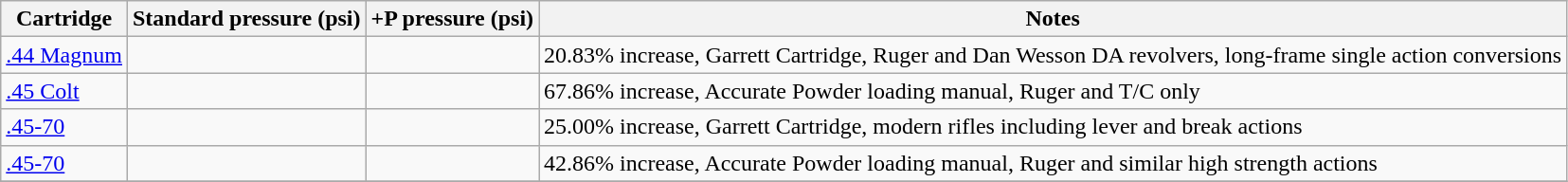<table class="wikitable">
<tr>
<th>Cartridge</th>
<th>Standard pressure (psi)</th>
<th>+P pressure (psi)</th>
<th>Notes</th>
</tr>
<tr>
<td><a href='#'>.44 Magnum</a></td>
<td></td>
<td></td>
<td>20.83% increase, Garrett Cartridge, Ruger and Dan Wesson DA revolvers, long-frame single action conversions</td>
</tr>
<tr>
<td><a href='#'>.45 Colt</a></td>
<td></td>
<td></td>
<td>67.86% increase, Accurate Powder loading manual, Ruger and T/C only</td>
</tr>
<tr>
<td><a href='#'>.45-70</a></td>
<td></td>
<td></td>
<td>25.00% increase, Garrett Cartridge, modern rifles including lever and break actions</td>
</tr>
<tr>
<td><a href='#'>.45-70</a></td>
<td></td>
<td></td>
<td>42.86% increase, Accurate Powder loading manual, Ruger and similar high strength actions</td>
</tr>
<tr>
</tr>
</table>
